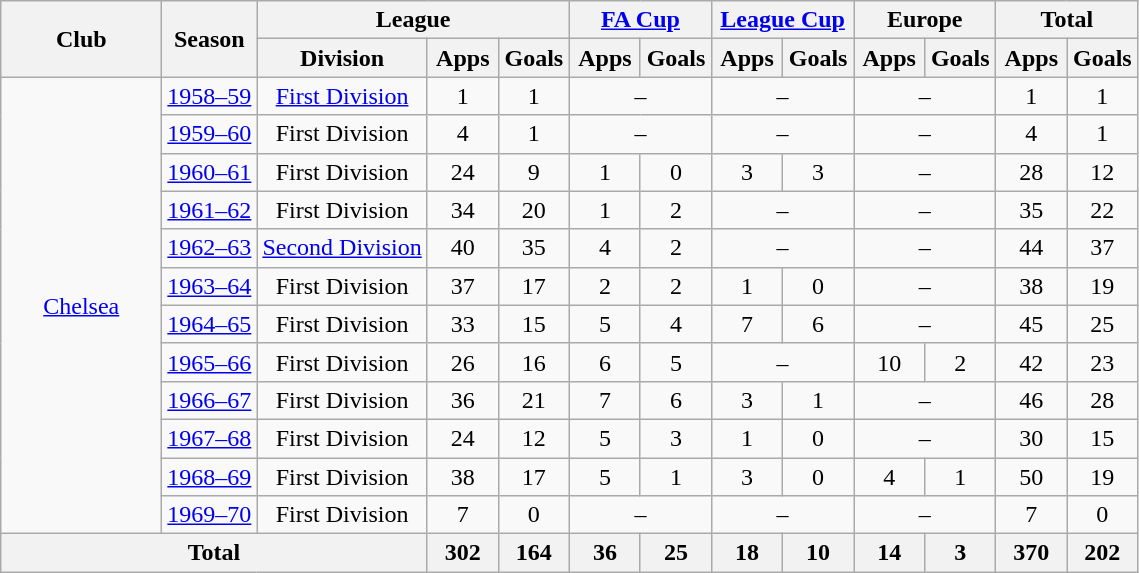<table class="wikitable" style="text-align:center">
<tr>
<th rowspan="2" style="width:100px;">Club</th>
<th rowspan="2">Season</th>
<th colspan="3">League</th>
<th colspan="2"><a href='#'>FA Cup</a></th>
<th colspan="2"><a href='#'>League Cup</a></th>
<th colspan="2">Europe</th>
<th colspan="2">Total</th>
</tr>
<tr>
<th>Division</th>
<th width="40">Apps</th>
<th width="40">Goals</th>
<th width="40">Apps</th>
<th width="40">Goals</th>
<th width="40">Apps</th>
<th width="40">Goals</th>
<th width="40">Apps</th>
<th width="40">Goals</th>
<th width="40">Apps</th>
<th width="40">Goals</th>
</tr>
<tr>
<td rowspan="12"><a href='#'>Chelsea</a></td>
<td><a href='#'>1958–59</a></td>
<td><a href='#'>First Division</a></td>
<td>1</td>
<td>1</td>
<td colspan="2">–</td>
<td colspan="2">–</td>
<td colspan="2">–</td>
<td>1</td>
<td>1</td>
</tr>
<tr>
<td><a href='#'>1959–60</a></td>
<td>First Division</td>
<td>4</td>
<td>1</td>
<td colspan="2">–</td>
<td colspan="2">–</td>
<td colspan="2">–</td>
<td>4</td>
<td>1</td>
</tr>
<tr>
<td><a href='#'>1960–61</a></td>
<td>First Division</td>
<td>24</td>
<td>9</td>
<td>1</td>
<td>0</td>
<td>3</td>
<td>3</td>
<td colspan="2">–</td>
<td>28</td>
<td>12</td>
</tr>
<tr>
<td><a href='#'>1961–62</a></td>
<td>First Division</td>
<td>34</td>
<td>20</td>
<td>1</td>
<td>2</td>
<td colspan="2">–</td>
<td colspan="2">–</td>
<td>35</td>
<td>22</td>
</tr>
<tr>
<td><a href='#'>1962–63</a></td>
<td><a href='#'>Second Division</a></td>
<td>40</td>
<td>35</td>
<td>4</td>
<td>2</td>
<td colspan="2">–</td>
<td colspan="2">–</td>
<td>44</td>
<td>37</td>
</tr>
<tr>
<td><a href='#'>1963–64</a></td>
<td>First Division</td>
<td>37</td>
<td>17</td>
<td>2</td>
<td>2</td>
<td>1</td>
<td>0</td>
<td colspan="2">–</td>
<td>38</td>
<td>19</td>
</tr>
<tr>
<td><a href='#'>1964–65</a></td>
<td>First Division</td>
<td>33</td>
<td>15</td>
<td>5</td>
<td>4</td>
<td>7</td>
<td>6</td>
<td colspan="2">–</td>
<td>45</td>
<td>25</td>
</tr>
<tr>
<td><a href='#'>1965–66</a></td>
<td>First Division</td>
<td>26</td>
<td>16</td>
<td>6</td>
<td>5</td>
<td colspan="2">–</td>
<td>10</td>
<td>2</td>
<td>42</td>
<td>23</td>
</tr>
<tr>
<td><a href='#'>1966–67</a></td>
<td>First Division</td>
<td>36</td>
<td>21</td>
<td>7</td>
<td>6</td>
<td>3</td>
<td>1</td>
<td colspan="2">–</td>
<td>46</td>
<td>28</td>
</tr>
<tr>
<td><a href='#'>1967–68</a></td>
<td>First Division</td>
<td>24</td>
<td>12</td>
<td>5</td>
<td>3</td>
<td>1</td>
<td>0</td>
<td colspan="2">–</td>
<td>30</td>
<td>15</td>
</tr>
<tr>
<td><a href='#'>1968–69</a></td>
<td>First Division</td>
<td>38</td>
<td>17</td>
<td>5</td>
<td>1</td>
<td>3</td>
<td>0</td>
<td>4</td>
<td>1</td>
<td>50</td>
<td>19</td>
</tr>
<tr>
<td><a href='#'>1969–70</a></td>
<td>First Division</td>
<td>7</td>
<td>0</td>
<td colspan="2">–</td>
<td colspan="2">–</td>
<td colspan="2">–</td>
<td>7</td>
<td>0</td>
</tr>
<tr>
<th colspan="3">Total</th>
<th>302</th>
<th>164</th>
<th>36</th>
<th>25</th>
<th>18</th>
<th>10</th>
<th>14</th>
<th>3</th>
<th>370</th>
<th>202</th>
</tr>
</table>
